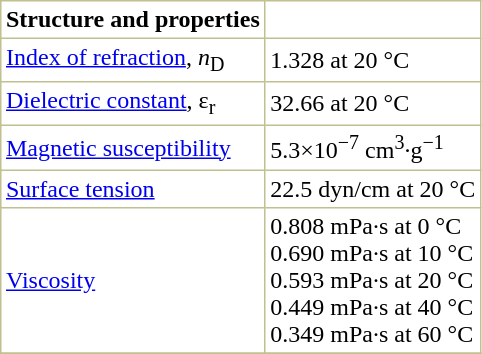<table border="1" cellspacing="0" cellpadding="3" style="margin: 0 0 0 0.5em; background: #FFFFFF; border-collapse: collapse; border-color: #C0C090;">
<tr>
<th>Structure and properties</th>
</tr>
<tr>
<td><a href='#'>Index of refraction</a>, <em>n</em><sub>D</sub></td>
<td>1.328 at 20 °C</td>
</tr>
<tr>
<td><a href='#'>Dielectric constant</a>, ε<sub>r</sub></td>
<td>32.66 at 20 °C </td>
</tr>
<tr>
<td><a href='#'>Magnetic susceptibility</a></td>
<td>5.3×10<sup>−7</sup> cm<sup>3</sup>·g<sup>−1</sup></td>
</tr>
<tr>
<td><a href='#'>Surface tension</a></td>
<td>22.5 dyn/cm at 20 °C</td>
</tr>
<tr>
<td><a href='#'>Viscosity</a></td>
<td>0.808 mPa·s at 0 °C<br>0.690 mPa·s at 10 °C<br>0.593 mPa·s at 20 °C<br>0.449 mPa·s at 40 °C<br>0.349 mPa·s at 60 °C</td>
</tr>
<tr>
</tr>
</table>
